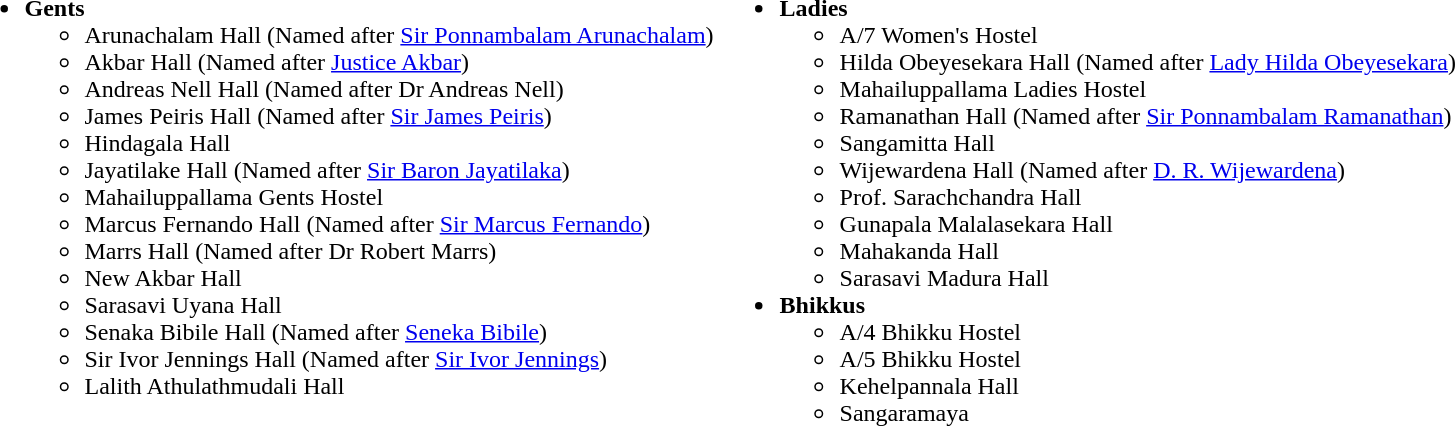<table>
<tr>
<td valign="top"><br><ul><li><strong>Gents</strong><ul><li>Arunachalam Hall (Named after <a href='#'>Sir Ponnambalam Arunachalam</a>)</li><li>Akbar Hall (Named after <a href='#'>Justice Akbar</a>)</li><li>Andreas Nell Hall (Named after Dr Andreas Nell)</li><li>James Peiris Hall (Named after <a href='#'>Sir James Peiris</a>)</li><li>Hindagala Hall</li><li>Jayatilake Hall (Named after <a href='#'>Sir Baron Jayatilaka</a>)</li><li>Mahailuppallama Gents Hostel</li><li>Marcus Fernando Hall (Named after <a href='#'>Sir Marcus Fernando</a>)</li><li>Marrs Hall (Named after Dr Robert Marrs)</li><li>New Akbar Hall</li><li>Sarasavi Uyana Hall</li><li>Senaka Bibile Hall (Named after <a href='#'>Seneka Bibile</a>)</li><li>Sir Ivor Jennings Hall (Named after <a href='#'>Sir Ivor Jennings</a>)</li><li>Lalith Athulathmudali Hall</li></ul></li></ul></td>
<td valign="top"><br><ul><li><strong>Ladies</strong><ul><li>A/7 Women's Hostel</li><li>Hilda Obeyesekara Hall (Named after <a href='#'>Lady Hilda Obeyesekara</a>)</li><li>Mahailuppallama Ladies Hostel</li><li>Ramanathan Hall (Named after <a href='#'>Sir Ponnambalam Ramanathan</a>)</li><li>Sangamitta Hall</li><li>Wijewardena Hall (Named after <a href='#'>D. R. Wijewardena</a>)</li><li>Prof. Sarachchandra Hall</li><li>Gunapala Malalasekara Hall</li><li>Mahakanda Hall</li><li>Sarasavi Madura Hall</li></ul></li><li><strong>Bhikkus</strong><ul><li>A/4 Bhikku Hostel</li><li>A/5 Bhikku Hostel</li><li>Kehelpannala Hall</li><li>Sangaramaya</li></ul></li></ul></td>
</tr>
</table>
